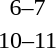<table style="text-align:center">
<tr>
<th width=200></th>
<th width=100></th>
<th width=200></th>
</tr>
<tr>
<td align=right></td>
<td>6–7</td>
<td align=left><strong></strong></td>
</tr>
<tr>
<td align=right></td>
<td>10–11</td>
<td align=left><strong></strong></td>
</tr>
</table>
